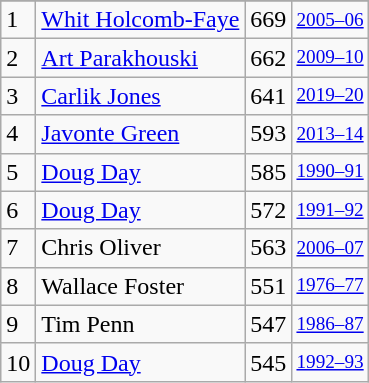<table class="wikitable">
<tr>
</tr>
<tr>
<td>1</td>
<td><a href='#'>Whit Holcomb-Faye</a></td>
<td>669</td>
<td style="font-size:80%;"><a href='#'>2005–06</a></td>
</tr>
<tr>
<td>2</td>
<td><a href='#'>Art Parakhouski</a></td>
<td>662</td>
<td style="font-size:80%;"><a href='#'>2009–10</a></td>
</tr>
<tr>
<td>3</td>
<td><a href='#'>Carlik Jones</a></td>
<td>641</td>
<td style="font-size:80%;"><a href='#'>2019–20</a></td>
</tr>
<tr>
<td>4</td>
<td><a href='#'>Javonte Green</a></td>
<td>593</td>
<td style="font-size:80%;"><a href='#'>2013–14</a></td>
</tr>
<tr>
<td>5</td>
<td><a href='#'>Doug Day</a></td>
<td>585</td>
<td style="font-size:80%;"><a href='#'>1990–91</a></td>
</tr>
<tr>
<td>6</td>
<td><a href='#'>Doug Day</a></td>
<td>572</td>
<td style="font-size:80%;"><a href='#'>1991–92</a></td>
</tr>
<tr>
<td>7</td>
<td>Chris Oliver</td>
<td>563</td>
<td style="font-size:80%;"><a href='#'>2006–07</a></td>
</tr>
<tr>
<td>8</td>
<td>Wallace Foster</td>
<td>551</td>
<td style="font-size:80%;"><a href='#'>1976–77</a></td>
</tr>
<tr>
<td>9</td>
<td>Tim Penn</td>
<td>547</td>
<td style="font-size:80%;"><a href='#'>1986–87</a></td>
</tr>
<tr>
<td>10</td>
<td><a href='#'>Doug Day</a></td>
<td>545</td>
<td style="font-size:80%;"><a href='#'>1992–93</a></td>
</tr>
</table>
